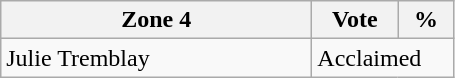<table class="wikitable">
<tr>
<th bgcolor="#DDDDFF" width="200px">Zone 4</th>
<th bgcolor="#DDDDFF" width="50px">Vote</th>
<th bgcolor="#DDDDFF" width="30px">%</th>
</tr>
<tr>
<td>Julie Tremblay</td>
<td colspan="2">Acclaimed</td>
</tr>
</table>
